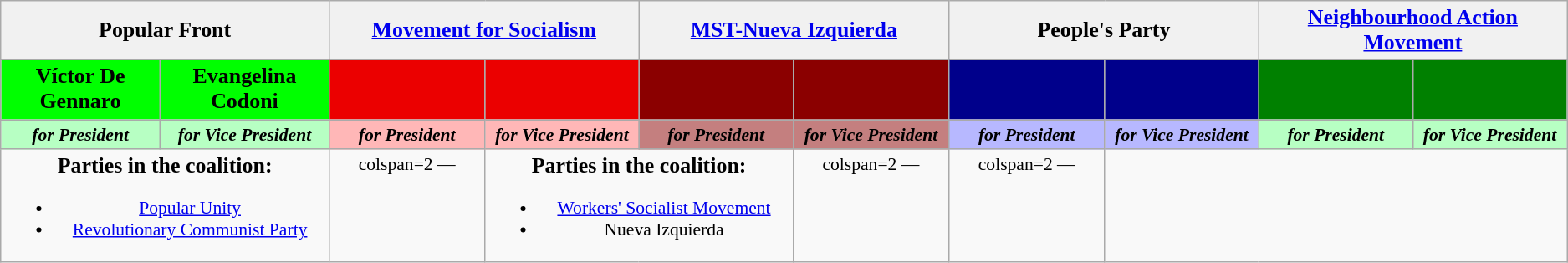<table class="wikitable" style="font-size:90%; text-align:center;">
<tr>
<td style="background:#f1f1f1" colspan=2><big><strong>Popular Front</strong></big></td>
<td style="background:#f1f1f1;" colspan=2><big><strong><a href='#'>Movement for Socialism</a></strong></big></td>
<td style="background:#f1f1f1;" colspan=2><big><strong><a href='#'>MST-Nueva Izquierda</a></strong></big></td>
<td style="background:#f1f1f1;" colspan=2><big><strong>People's Party</strong></big></td>
<td style="background:#f1f1f1;" colspan=2><big><strong><a href='#'>Neighbourhood Action Movement</a></strong></big></td>
</tr>
<tr>
<th style="width:160px; font-size:120%; background:lime;">Víctor De Gennaro</th>
<th style="width:160px; font-size:120%; background:lime;">Evangelina Codoni</th>
<th style="width:160px; font-size:120%; background:#EB0000;"><a href='#'></a></th>
<th style="width:160px; font-size:120%; background:#EB0000;"></th>
<th style="width:160px; font-size:120%; background:darkred;"></th>
<th style="width:160px; font-size:120%; background:darkred;"><a href='#'></a></th>
<th style="width:160px; font-size:120%; background:darkblue;"></th>
<th style="width:160px; font-size:120%; background:darkblue;"></th>
<th style="width:160px; font-size:120%; background:green;"></th>
<th style="width:160px; font-size:120%; background:green;"></th>
</tr>
<tr style="color:#000; font-size:100%">
<td bgcolor=#b7ffc3><strong><em>for President</em></strong></td>
<td bgcolor=#b7ffc3><strong><em>for Vice President</em></strong></td>
<td bgcolor=#ffb7b7><strong><em>for President</em></strong></td>
<td bgcolor=#ffb7b7><strong><em>for Vice President</em></strong></td>
<td bgcolor=#c47f7f><strong><em>for President</em></strong></td>
<td bgcolor=#c47f7f><strong><em>for Vice President</em></strong></td>
<td bgcolor=#b7b8ff><strong><em>for President</em></strong></td>
<td bgcolor=#b7b8ff><strong><em>for Vice President</em></strong></td>
<td bgcolor=#b7ffc3><strong><em>for President</em></strong></td>
<td bgcolor=#b7ffc3><strong><em>for Vice President</em></strong></td>
</tr>
<tr style="vertical-align: top;">
<td colspan=2 style="text-align:center;"><big><strong>Parties in the coalition:</strong></big><br><ul><li><a href='#'>Popular Unity</a></li><li><a href='#'>Revolutionary Communist Party</a></li></ul></td>
<td>colspan=2  —</td>
<td colspan=2 style="text-align:center;"><big><strong>Parties in the coalition:</strong></big><br><ul><li><a href='#'>Workers' Socialist Movement</a></li><li>Nueva Izquierda</li></ul></td>
<td>colspan=2  —</td>
<td>colspan=2  —</td>
</tr>
</table>
